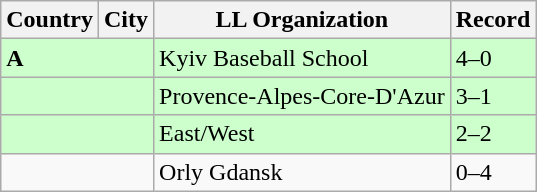<table class="wikitable">
<tr>
<th>Country</th>
<th>City</th>
<th>LL Organization</th>
<th>Record</th>
</tr>
<tr bgcolor="ccffcc">
<td colspan="2"><strong> A</strong></td>
<td>Kyiv Baseball School</td>
<td>4–0</td>
</tr>
<tr bgcolor="ccffcc">
<td colspan="2"><strong></strong></td>
<td>Provence-Alpes-Core-D'Azur</td>
<td>3–1</td>
</tr>
<tr bgcolor="ccffcc">
<td colspan="2"><strong></strong></td>
<td>East/West</td>
<td>2–2</td>
</tr>
<tr>
<td colspan="2"><strong></strong></td>
<td>Orly Gdansk</td>
<td>0–4</td>
</tr>
</table>
